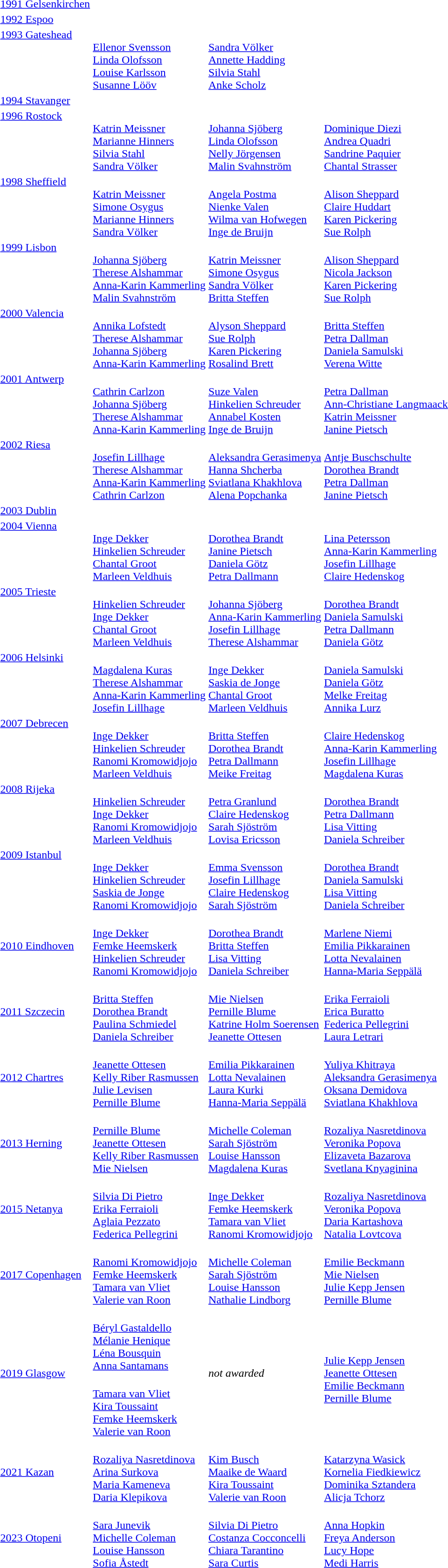<table>
<tr valign=top>
<td><a href='#'>1991 Gelsenkirchen</a></td>
<td></td>
<td></td>
<td></td>
</tr>
<tr valign=top>
<td><a href='#'>1992 Espoo</a></td>
<td></td>
<td></td>
<td></td>
</tr>
<tr valign=top>
<td><a href='#'>1993 Gateshead</a></td>
<td><br><a href='#'>Ellenor Svensson</a><br><a href='#'>Linda Olofsson</a><br><a href='#'>Louise Karlsson</a><br><a href='#'>Susanne Lööv</a></td>
<td><br><a href='#'>Sandra Völker</a><br><a href='#'>Annette Hadding</a><br><a href='#'>Silvia Stahl</a><br><a href='#'>Anke Scholz</a></td>
<td></td>
</tr>
<tr valign=top>
<td><a href='#'>1994 Stavanger</a></td>
<td></td>
<td></td>
<td></td>
</tr>
<tr valign=top>
<td><a href='#'>1996 Rostock</a></td>
<td><br><a href='#'>Katrin Meissner</a><br><a href='#'>Marianne Hinners</a><br><a href='#'>Silvia Stahl</a><br><a href='#'>Sandra Völker</a></td>
<td><br><a href='#'>Johanna Sjöberg</a><br><a href='#'>Linda Olofsson</a><br><a href='#'>Nelly Jörgensen</a><br><a href='#'>Malin Svahnström</a></td>
<td><br><a href='#'>Dominique Diezi</a><br><a href='#'>Andrea Quadri</a><br><a href='#'>Sandrine Paquier</a><br><a href='#'>Chantal Strasser</a></td>
</tr>
<tr valign=top>
<td><a href='#'>1998 Sheffield</a></td>
<td><br><a href='#'>Katrin Meissner</a><br><a href='#'>Simone Osygus</a><br><a href='#'>Marianne Hinners</a><br><a href='#'>Sandra Völker</a></td>
<td><br><a href='#'>Angela Postma</a><br><a href='#'>Nienke Valen</a><br><a href='#'>Wilma van Hofwegen</a><br><a href='#'>Inge de Bruijn</a></td>
<td><br><a href='#'>Alison Sheppard</a><br><a href='#'>Claire Huddart</a><br><a href='#'>Karen Pickering</a><br><a href='#'>Sue Rolph</a></td>
</tr>
<tr valign=top>
<td><a href='#'>1999 Lisbon</a></td>
<td><br><a href='#'>Johanna Sjöberg</a><br><a href='#'>Therese Alshammar</a><br><a href='#'>Anna-Karin Kammerling</a><br><a href='#'>Malin Svahnström</a></td>
<td><br><a href='#'>Katrin Meissner</a><br><a href='#'>Simone Osygus</a><br><a href='#'>Sandra Völker</a><br><a href='#'>Britta Steffen</a></td>
<td><br><a href='#'>Alison Sheppard</a><br><a href='#'>Nicola Jackson</a><br><a href='#'>Karen Pickering</a><br><a href='#'>Sue Rolph</a></td>
</tr>
<tr valign=top>
<td><a href='#'>2000 Valencia</a></td>
<td><br><a href='#'>Annika Lofstedt</a><br><a href='#'>Therese Alshammar</a><br><a href='#'>Johanna Sjöberg</a><br><a href='#'>Anna-Karin Kammerling</a></td>
<td><br><a href='#'>Alyson Sheppard</a><br><a href='#'>Sue Rolph</a><br><a href='#'>Karen Pickering</a><br><a href='#'>Rosalind Brett</a></td>
<td><br><a href='#'>Britta Steffen</a><br><a href='#'>Petra Dallman</a><br><a href='#'>Daniela Samulski</a><br><a href='#'>Verena Witte</a></td>
</tr>
<tr valign=top>
<td><a href='#'>2001 Antwerp</a></td>
<td><br><a href='#'>Cathrin Carlzon</a><br><a href='#'>Johanna Sjöberg</a><br><a href='#'>Therese Alshammar</a><br><a href='#'>Anna-Karin Kammerling</a></td>
<td><br><a href='#'>Suze Valen</a><br><a href='#'>Hinkelien Schreuder</a><br><a href='#'>Annabel Kosten</a><br><a href='#'>Inge de Bruijn</a></td>
<td><br><a href='#'>Petra Dallman</a><br><a href='#'>Ann-Christiane Langmaack</a><br><a href='#'>Katrin Meissner</a><br><a href='#'>Janine Pietsch</a></td>
</tr>
<tr valign=top>
<td><a href='#'>2002 Riesa</a></td>
<td><br><a href='#'>Josefin Lillhage</a><br><a href='#'>Therese Alshammar</a><br><a href='#'>Anna-Karin Kammerling</a><br><a href='#'>Cathrin Carlzon</a></td>
<td><br><a href='#'>Aleksandra Gerasimenya</a><br><a href='#'>Hanna Shcherba</a><br><a href='#'>Sviatlana Khakhlova</a><br><a href='#'>Alena Popchanka</a></td>
<td><br><a href='#'>Antje Buschschulte</a><br><a href='#'>Dorothea Brandt</a><br><a href='#'>Petra Dallman</a><br><a href='#'>Janine Pietsch</a></td>
</tr>
<tr valign=top>
<td><a href='#'>2003 Dublin</a></td>
<td></td>
<td></td>
<td></td>
</tr>
<tr valign=top>
<td><a href='#'>2004 Vienna</a></td>
<td><br><a href='#'>Inge Dekker</a><br><a href='#'>Hinkelien Schreuder</a><br><a href='#'>Chantal Groot</a><br><a href='#'>Marleen Veldhuis</a></td>
<td><br><a href='#'>Dorothea Brandt</a><br><a href='#'>Janine Pietsch</a><br><a href='#'>Daniela Götz</a><br><a href='#'>Petra Dallmann</a></td>
<td><br><a href='#'>Lina Petersson</a><br><a href='#'>Anna-Karin Kammerling</a><br><a href='#'>Josefin Lillhage</a><br><a href='#'>Claire Hedenskog</a></td>
</tr>
<tr valign=top>
<td><a href='#'>2005 Trieste</a></td>
<td><br><a href='#'>Hinkelien Schreuder</a><br><a href='#'>Inge Dekker</a><br><a href='#'>Chantal Groot</a><br><a href='#'>Marleen Veldhuis</a></td>
<td><br><a href='#'>Johanna Sjöberg</a><br><a href='#'>Anna-Karin Kammerling</a><br><a href='#'>Josefin Lillhage</a><br><a href='#'>Therese Alshammar</a></td>
<td><br><a href='#'>Dorothea Brandt</a><br><a href='#'>Daniela Samulski</a><br><a href='#'>Petra Dallmann</a><br><a href='#'>Daniela Götz</a></td>
</tr>
<tr valign=top>
<td><a href='#'>2006 Helsinki</a></td>
<td><br><a href='#'>Magdalena Kuras</a><br> <a href='#'>Therese Alshammar</a><br> <a href='#'>Anna-Karin Kammerling</a><br> <a href='#'>Josefin Lillhage</a></td>
<td><br><a href='#'>Inge Dekker</a><br> <a href='#'>Saskia de Jonge</a><br> <a href='#'>Chantal Groot</a><br> <a href='#'>Marleen Veldhuis</a></td>
<td><br><a href='#'>Daniela Samulski</a><br> <a href='#'>Daniela Götz</a><br> <a href='#'>Melke Freitag</a><br> <a href='#'>Annika Lurz</a></td>
</tr>
<tr valign=top>
<td><a href='#'>2007 Debrecen</a></td>
<td><br><a href='#'>Inge Dekker</a><br><a href='#'>Hinkelien Schreuder</a><br><a href='#'>Ranomi Kromowidjojo</a><br><a href='#'>Marleen Veldhuis</a></td>
<td><br><a href='#'>Britta Steffen</a><br><a href='#'>Dorothea Brandt</a><br><a href='#'>Petra Dallmann</a><br><a href='#'>Meike Freitag</a></td>
<td><br><a href='#'>Claire Hedenskog</a><br><a href='#'>Anna-Karin Kammerling</a><br><a href='#'>Josefin Lillhage</a><br><a href='#'>Magdalena Kuras</a></td>
</tr>
<tr valign=top>
<td><a href='#'>2008 Rijeka</a></td>
<td><br><a href='#'>Hinkelien Schreuder</a><br><a href='#'>Inge Dekker</a><br><a href='#'>Ranomi Kromowidjojo</a><br><a href='#'>Marleen Veldhuis</a></td>
<td><br><a href='#'>Petra Granlund</a><br><a href='#'>Claire Hedenskog</a><br><a href='#'>Sarah Sjöström</a><br><a href='#'>Lovisa Ericsson</a></td>
<td><br><a href='#'>Dorothea Brandt</a><br><a href='#'>Petra Dallmann</a><br><a href='#'>Lisa Vitting</a><br><a href='#'>Daniela Schreiber</a></td>
</tr>
<tr valign=top>
<td><a href='#'>2009 Istanbul</a></td>
<td><br><a href='#'>Inge Dekker</a><br><a href='#'>Hinkelien Schreuder</a><br><a href='#'>Saskia de Jonge</a><br><a href='#'>Ranomi Kromowidjojo</a></td>
<td><br><a href='#'>Emma Svensson</a><br><a href='#'>Josefin Lillhage</a><br><a href='#'>Claire Hedenskog</a><br><a href='#'>Sarah Sjöström</a></td>
<td><br><a href='#'>Dorothea Brandt</a><br><a href='#'>Daniela Samulski</a><br><a href='#'>Lisa Vitting</a><br><a href='#'>Daniela Schreiber</a></td>
</tr>
<tr>
<td><a href='#'>2010 Eindhoven</a></td>
<td><br><a href='#'>Inge Dekker</a><br><a href='#'>Femke Heemskerk</a><br><a href='#'>Hinkelien Schreuder</a><br><a href='#'>Ranomi Kromowidjojo</a></td>
<td><br><a href='#'>Dorothea Brandt</a><br><a href='#'>Britta Steffen</a><br><a href='#'>Lisa Vitting</a><br><a href='#'>Daniela Schreiber</a></td>
<td><br><a href='#'>Marlene Niemi</a><br><a href='#'>Emilia Pikkarainen</a><br><a href='#'>Lotta Nevalainen</a><br><a href='#'>Hanna-Maria Seppälä</a></td>
</tr>
<tr>
<td><a href='#'>2011 Szczecin</a></td>
<td><br><a href='#'>Britta Steffen</a><br><a href='#'>Dorothea Brandt</a><br><a href='#'>Paulina Schmiedel</a><br><a href='#'>Daniela Schreiber</a></td>
<td><br><a href='#'>Mie Nielsen</a><br><a href='#'>Pernille Blume</a><br><a href='#'>Katrine Holm Soerensen</a><br><a href='#'>Jeanette Ottesen</a></td>
<td><br><a href='#'>Erika Ferraioli</a><br><a href='#'>Erica Buratto</a><br><a href='#'>Federica Pellegrini</a><br><a href='#'>Laura Letrari</a></td>
</tr>
<tr>
<td><a href='#'>2012 Chartres</a></td>
<td><br><a href='#'>Jeanette Ottesen</a><br><a href='#'>Kelly Riber Rasmussen</a><br><a href='#'>Julie Levisen</a><br><a href='#'>Pernille Blume</a></td>
<td><br><a href='#'>Emilia Pikkarainen</a><br><a href='#'>Lotta Nevalainen</a><br><a href='#'>Laura Kurki</a><br><a href='#'>Hanna-Maria Seppälä</a></td>
<td><br><a href='#'>Yuliya Khitraya</a><br><a href='#'>Aleksandra Gerasimenya</a><br><a href='#'>Oksana Demidova</a><br><a href='#'>Sviatlana Khakhlova</a></td>
</tr>
<tr>
<td><a href='#'>2013 Herning</a></td>
<td><br><a href='#'>Pernille Blume</a><br><a href='#'>Jeanette Ottesen</a><br><a href='#'>Kelly Riber Rasmussen</a><br><a href='#'>Mie Nielsen</a></td>
<td><br><a href='#'>Michelle Coleman</a><br><a href='#'>Sarah Sjöström</a><br><a href='#'>Louise Hansson</a><br><a href='#'>Magdalena Kuras</a></td>
<td><br><a href='#'>Rozaliya Nasretdinova</a><br><a href='#'>Veronika Popova</a><br><a href='#'>Elizaveta Bazarova</a><br><a href='#'>Svetlana Knyaginina</a></td>
</tr>
<tr>
<td><a href='#'>2015 Netanya</a></td>
<td><br><a href='#'>Silvia Di Pietro</a><br><a href='#'>Erika Ferraioli</a><br><a href='#'>Aglaia Pezzato</a><br><a href='#'>Federica Pellegrini</a></td>
<td><br><a href='#'>Inge Dekker</a><br><a href='#'>Femke Heemskerk</a><br><a href='#'>Tamara van Vliet</a><br><a href='#'>Ranomi Kromowidjojo</a></td>
<td><br><a href='#'>Rozaliya Nasretdinova</a><br><a href='#'>Veronika Popova</a><br><a href='#'>Daria Kartashova</a><br><a href='#'>Natalia Lovtcova</a></td>
</tr>
<tr>
<td><a href='#'>2017 Copenhagen</a></td>
<td><br><a href='#'>Ranomi Kromowidjojo</a><br><a href='#'>Femke Heemskerk</a><br><a href='#'>Tamara van Vliet</a><br><a href='#'>Valerie van Roon</a></td>
<td><br><a href='#'>Michelle Coleman</a><br><a href='#'>Sarah Sjöström</a><br><a href='#'>Louise Hansson</a><br><a href='#'>Nathalie Lindborg</a></td>
<td><br><a href='#'>Emilie Beckmann</a><br><a href='#'>Mie Nielsen</a><br><a href='#'>Julie Kepp Jensen</a><br><a href='#'>Pernille Blume</a></td>
</tr>
<tr>
<td rowspan=2><a href='#'>2019 Glasgow</a></td>
<td><br><a href='#'>Béryl Gastaldello</a><br><a href='#'>Mélanie Henique</a><br><a href='#'>Léna Bousquin</a><br><a href='#'>Anna Santamans</a></td>
<td rowspan=2><em>not awarded</em></td>
<td rowspan=2><br><a href='#'>Julie Kepp Jensen</a><br><a href='#'>Jeanette Ottesen</a><br><a href='#'>Emilie Beckmann</a><br><a href='#'>Pernille Blume</a></td>
</tr>
<tr>
<td><br><a href='#'>Tamara van Vliet</a><br><a href='#'>Kira Toussaint</a><br><a href='#'>Femke Heemskerk</a><br><a href='#'>Valerie van Roon</a></td>
</tr>
<tr>
<td><a href='#'>2021 Kazan</a></td>
<td><br><a href='#'>Rozaliya Nasretdinova</a><br><a href='#'>Arina Surkova</a><br><a href='#'>Maria Kameneva</a><br><a href='#'>Daria Klepikova</a></td>
<td><br><a href='#'>Kim Busch</a><br><a href='#'>Maaike de Waard</a><br><a href='#'>Kira Toussaint</a><br><a href='#'>Valerie van Roon</a></td>
<td><br><a href='#'>Katarzyna Wasick</a><br><a href='#'>Kornelia Fiedkiewicz</a><br><a href='#'>Dominika Sztandera</a><br><a href='#'>Alicja Tchorz</a></td>
</tr>
<tr>
<td><a href='#'>2023 Otopeni</a></td>
<td><br><a href='#'>Sara Junevik</a><br><a href='#'>Michelle Coleman</a><br><a href='#'>Louise Hansson</a><br><a href='#'>Sofia Åstedt</a></td>
<td><br><a href='#'>Silvia Di Pietro</a><br><a href='#'>Costanza Cocconcelli </a><br><a href='#'>Chiara Tarantino</a><br><a href='#'>Sara Curtis</a></td>
<td><br><a href='#'>Anna Hopkin</a><br><a href='#'>Freya Anderson</a><br><a href='#'>Lucy Hope</a><br><a href='#'>Medi Harris</a></td>
</tr>
</table>
